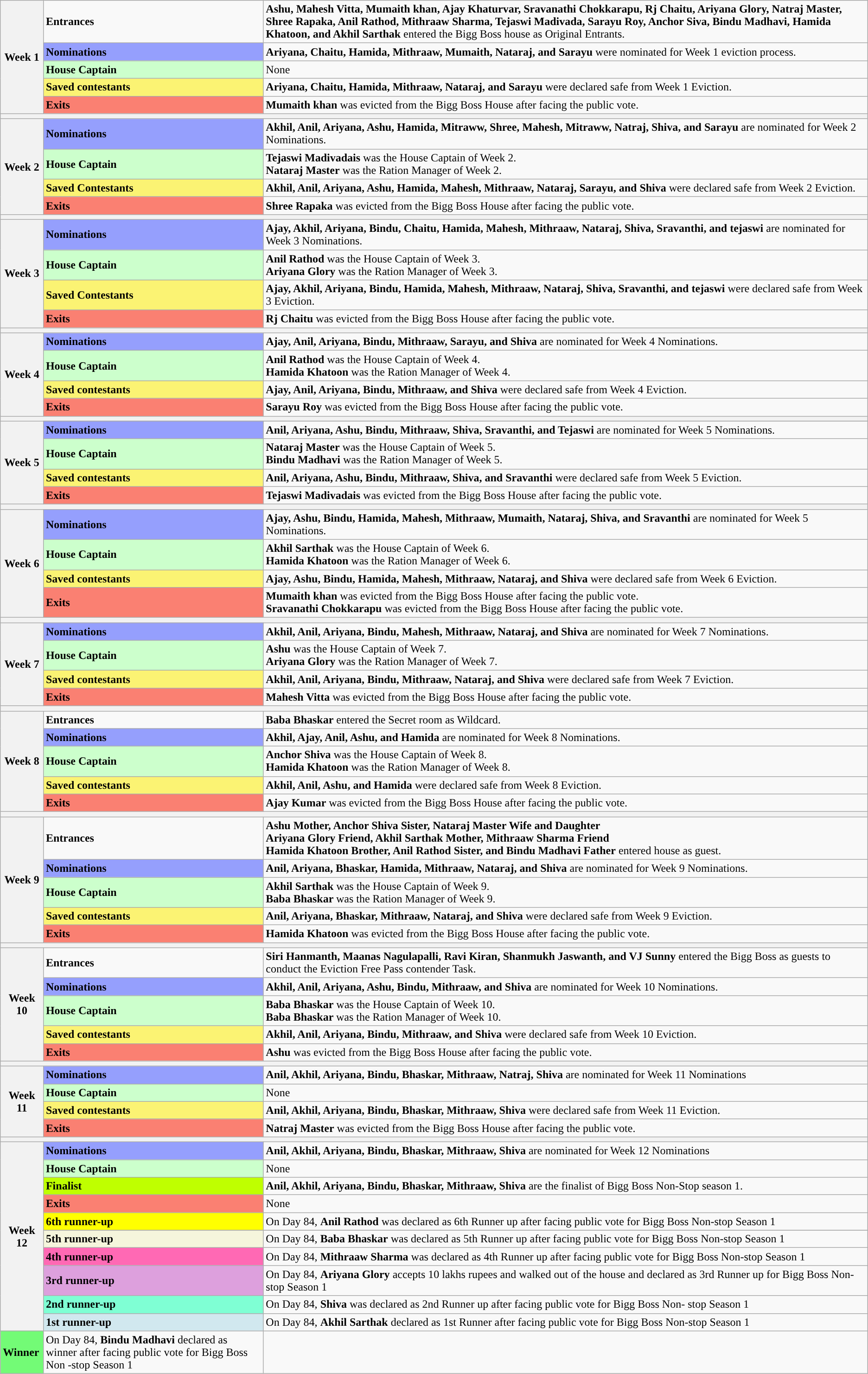<table class="wikitable">
<tr>
<th rowspan="5">Week 1</th>
<td><strong>Entrances</strong></td>
<td><strong>Ashu, Mahesh Vitta, Mumaith khan, Ajay Khaturvar, Sravanathi Chokkarapu, Rj Chaitu, Ariyana Glory, Natraj Master, Shree Rapaka, Anil Rathod, Mithraaw Sharma, Tejaswi Madivada, Sarayu Roy, Anchor Siva, Bindu Madhavi, Hamida Khatoon, and Akhil Sarthak</strong> entered the Bigg Boss house as Original Entrants.</td>
</tr>
<tr>
<td style="background:#959FFD;"><strong>Nominations</strong></td>
<td><strong>Ariyana, Chaitu, Hamida, Mithraaw, Mumaith, Nataraj, and Sarayu</strong> were nominated for Week 1 eviction process.</td>
</tr>
<tr>
<td style="background:#cfc;"><strong>House Captain</strong></td>
<td>None</td>
</tr>
<tr>
<td style="background:#FBF373;"><strong>Saved contestants</strong></td>
<td><strong>Ariyana, Chaitu, Hamida, Mithraaw, Nataraj, and Sarayu</strong> were declared safe from Week 1 Eviction.</td>
</tr>
<tr>
<td style="background:salmon;"><strong>Exits</strong></td>
<td><strong>Mumaith khan</strong> was evicted from the Bigg Boss House after facing the public vote.</td>
</tr>
<tr>
<th colspan="3"></th>
</tr>
<tr>
<th rowspan="4">Week 2</th>
<td style="background:#959FFD;"><strong>Nominations</strong></td>
<td><strong> Akhil, Anil, Ariyana, Ashu, Hamida, Mitraww, Shree, Mahesh, Mitraww, Natraj, Shiva, and Sarayu</strong> are nominated for Week 2 Nominations.</td>
</tr>
<tr>
<td style="background:#cfc;"><strong>House Captain</strong></td>
<td><strong>Tejaswi Madivadais</strong> was the House Captain of Week 2. <br> <strong>Nataraj Master</strong> was the Ration Manager of Week 2.</td>
</tr>
<tr>
<td style="background:#FBF373;"><strong>Saved Contestants</strong></td>
<td><strong> Akhil, Anil, Ariyana, Ashu, Hamida, Mahesh, Mithraaw, Nataraj, Sarayu, and Shiva</strong> were declared safe from Week 2 Eviction.</td>
</tr>
<tr>
<td style="background:salmon;"><strong>Exits</strong></td>
<td><strong>Shree Rapaka</strong> was evicted from the Bigg Boss House after facing the public vote.</td>
</tr>
<tr>
<th colspan="3"></th>
</tr>
<tr>
<th rowspan="4">Week 3</th>
<td style="background:#959FFD;"><strong>Nominations</strong></td>
<td><strong>Ajay, Akhil, Ariyana, Bindu, Chaitu, Hamida, Mahesh, Mithraaw, Nataraj, Shiva, Sravanthi, and tejaswi</strong> are nominated for Week 3 Nominations.</td>
</tr>
<tr>
<td style="background:#cfc;"><strong>House Captain</strong></td>
<td><strong>Anil Rathod</strong> was the House Captain of Week 3. <br> <strong>Ariyana Glory</strong> was the Ration Manager of Week 3.</td>
</tr>
<tr>
<td style="background:#FBF373;"><strong>Saved Contestants</strong></td>
<td><strong>Ajay, Akhil, Ariyana, Bindu, Hamida, Mahesh, Mithraaw, Nataraj, Shiva, Sravanthi, and tejaswi</strong> were declared safe from Week 3 Eviction.</td>
</tr>
<tr>
<td style="background:salmon;"><strong>Exits</strong></td>
<td><strong>Rj Chaitu</strong> was evicted from the Bigg Boss House after facing the public vote.</td>
</tr>
<tr>
<th colspan="3"></th>
</tr>
<tr>
<th rowspan="4">Week 4</th>
<td style="background:#959FFD;"><strong>Nominations</strong></td>
<td><strong>Ajay, Anil, Ariyana, Bindu, Mithraaw, Sarayu, and Shiva</strong>  are nominated for Week 4 Nominations.</td>
</tr>
<tr>
<td style="background:#cfc;"><strong>House Captain</strong></td>
<td><strong>Anil Rathod</strong> was the House Captain of Week 4. <br> <strong>Hamida Khatoon</strong> was the Ration Manager of Week 4.</td>
</tr>
<tr>
<td style="background:#FBF373;"><strong>Saved contestants</strong></td>
<td><strong>Ajay, Anil, Ariyana, Bindu, Mithraaw, and Shiva</strong> were declared safe from Week 4 Eviction.</td>
</tr>
<tr>
<td style="background:salmon;"><strong>Exits</strong></td>
<td><strong>Sarayu Roy</strong> was evicted from the Bigg Boss House after facing the public vote.</td>
</tr>
<tr>
<th colspan="3"></th>
</tr>
<tr>
<th rowspan="5">Week 5</th>
</tr>
<tr>
<td style="background:#959FFD;"><strong>Nominations</strong></td>
<td><strong>Anil, Ariyana, Ashu, Bindu, Mithraaw, Shiva, Sravanthi, and Tejaswi</strong> are nominated for Week 5 Nominations.</td>
</tr>
<tr>
<td style="background:#cfc;"><strong>House Captain</strong></td>
<td><strong>Nataraj Master</strong> was the House Captain of Week 5. <br> <strong>Bindu Madhavi</strong> was the Ration Manager of Week 5.</td>
</tr>
<tr>
<td style="background:#FBF373;"><strong>Saved contestants</strong></td>
<td><strong>Anil, Ariyana, Ashu, Bindu, Mithraaw, Shiva, and Sravanthi</strong> were declared safe from Week 5 Eviction.</td>
</tr>
<tr>
<td style="background:salmon;"><strong>Exits</strong></td>
<td><strong>Tejaswi Madivadais</strong> was evicted from the Bigg Boss House after facing the public vote.</td>
</tr>
<tr>
<th colspan="3"></th>
</tr>
<tr>
<th rowspan="4">Week 6</th>
<td style="background:#959FFD;"><strong>Nominations</strong></td>
<td><strong>Ajay, Ashu, Bindu, Hamida, Mahesh, Mithraaw, Mumaith, Nataraj, Shiva, and Sravanthi</strong> are nominated for Week 5 Nominations.</td>
</tr>
<tr>
<td style="background:#cfc;"><strong>House Captain</strong></td>
<td><strong>Akhil Sarthak</strong> was the House Captain of Week 6. <br> <strong>Hamida Khatoon</strong> was the Ration Manager of Week 6.</td>
</tr>
<tr>
<td style="background:#FBF373;"><strong>Saved contestants</strong></td>
<td><strong>Ajay, Ashu, Bindu, Hamida, Mahesh, Mithraaw, Nataraj, and Shiva</strong> were declared safe from Week 6 Eviction.</td>
</tr>
<tr>
<td style="background:salmon;"><strong>Exits</strong></td>
<td><strong>Mumaith khan</strong> was evicted from the Bigg Boss House after facing the public vote. <br> <strong>Sravanathi Chokkarapu</strong> was evicted from the Bigg Boss House after facing the public vote.</td>
</tr>
<tr>
<th colspan="3"></th>
</tr>
<tr>
<th rowspan="4">Week 7</th>
<td style="background:#959FFD;"><strong>Nominations</strong></td>
<td><strong>Akhil, Anil, Ariyana, Bindu, Mahesh, Mithraaw, Nataraj, and Shiva</strong> are nominated for Week 7 Nominations.</td>
</tr>
<tr>
<td style="background:#cfc;"><strong>House Captain</strong></td>
<td><strong>Ashu</strong> was the House Captain of Week 7. <br> <strong>Ariyana Glory</strong> was the Ration Manager of Week 7.</td>
</tr>
<tr>
<td style="background:#FBF373;"><strong>Saved contestants</strong></td>
<td><strong>Akhil, Anil, Ariyana, Bindu, Mithraaw, Nataraj, and Shiva</strong> were declared safe from Week 7 Eviction.</td>
</tr>
<tr>
<td style="background:salmon;"><strong>Exits</strong></td>
<td><strong>Mahesh Vitta</strong> was evicted from the Bigg Boss House after facing the public vote.</td>
</tr>
<tr>
<th colspan="3"></th>
</tr>
<tr>
<th rowspan="5">Week 8</th>
<td><strong>Entrances</strong></td>
<td><strong>Baba Bhaskar</strong> entered the Secret room as Wildcard.</td>
</tr>
<tr>
<td style="background:#959FFD;"><strong>Nominations</strong></td>
<td><strong>Akhil, Ajay, Anil, Ashu, and Hamida</strong> are nominated for Week 8 Nominations.</td>
</tr>
<tr>
<td style="background:#cfc;"><strong>House Captain</strong></td>
<td><strong>Anchor Shiva</strong> was the House Captain of Week 8. <br> <strong>Hamida Khatoon</strong> was the Ration Manager of Week 8.</td>
</tr>
<tr>
<td style="background:#FBF373;"><strong>Saved contestants</strong></td>
<td><strong>Akhil, Anil, Ashu, and Hamida</strong> were declared safe from Week 8 Eviction.</td>
</tr>
<tr>
<td style="background:salmon;"><strong>Exits</strong></td>
<td><strong>Ajay Kumar</strong> was evicted from the Bigg Boss House after facing the public vote.</td>
</tr>
<tr>
<th colspan="3"></th>
</tr>
<tr>
<th rowspan="5">Week 9</th>
<td><strong>Entrances</strong></td>
<td><strong>Ashu Mother, Anchor Shiva Sister, Nataraj Master Wife and Daughter</strong> <br> <strong>Ariyana Glory Friend, Akhil Sarthak Mother, Mithraaw Sharma Friend</strong> <br> <strong>Hamida Khatoon Brother, Anil Rathod Sister, and Bindu Madhavi Father</strong> entered house as guest.</td>
</tr>
<tr>
<td style="background:#959FFD;"><strong>Nominations</strong></td>
<td><strong>Anil, Ariyana, Bhaskar, Hamida, Mithraaw, Nataraj, and Shiva</strong> are nominated for Week 9 Nominations.</td>
</tr>
<tr>
<td style="background:#cfc;"><strong>House Captain</strong></td>
<td><strong>Akhil Sarthak</strong> was the House Captain of Week 9. <br> <strong>Baba Bhaskar </strong> was the Ration Manager of Week 9.</td>
</tr>
<tr>
<td style="background:#FBF373;"><strong>Saved contestants</strong></td>
<td><strong>Anil, Ariyana, Bhaskar, Mithraaw, Nataraj, and Shiva</strong> were declared safe from Week 9 Eviction.</td>
</tr>
<tr>
<td style="background:salmon;"><strong>Exits</strong></td>
<td><strong>Hamida Khatoon</strong> was evicted from the Bigg Boss House after facing the public vote.</td>
</tr>
<tr>
<th colspan="3"></th>
</tr>
<tr>
<th rowspan="5">Week 10</th>
<td><strong>Entrances</strong></td>
<td><strong>Siri Hanmanth, Maanas Nagulapalli, Ravi Kiran, Shanmukh Jaswanth, and VJ Sunny</strong> entered the Bigg Boss as guests to conduct the Eviction Free Pass contender Task.</td>
</tr>
<tr>
<td style="background:#959FFD;"><strong>Nominations</strong></td>
<td><strong>Akhil, Anil, Ariyana, Ashu, Bindu, Mithraaw, and Shiva</strong> are nominated for Week 10 Nominations.</td>
</tr>
<tr>
<td style="background:#cfc;"><strong>House Captain</strong></td>
<td><strong>Baba Bhaskar</strong> was the House Captain of Week 10. <br> <strong>Baba Bhaskar </strong> was the Ration Manager of Week 10.</td>
</tr>
<tr>
<td style="background:#FBF373;"><strong>Saved contestants</strong></td>
<td><strong>Akhil, Anil, Ariyana, Bindu, Mithraaw, and Shiva</strong> were declared safe from Week 10 Eviction.</td>
</tr>
<tr>
<td style="background:salmon;"><strong>Exits</strong></td>
<td><strong>Ashu</strong> was evicted from the Bigg Boss House after facing the public vote.</td>
</tr>
<tr>
<th colspan="3"></th>
</tr>
<tr>
<th rowspan="4">Week 11</th>
<td style="background:#959FFD;"><strong>Nominations</strong></td>
<td><strong>Anil, Akhil, Ariyana, Bindu, Bhaskar, Mithraaw, Natraj, Shiva</strong> are nominated for Week 11 Nominations</td>
</tr>
<tr>
<td style="background:#cfc;"><strong>House Captain</strong></td>
<td>None</td>
</tr>
<tr>
<td style="background:#FBF373;"><strong>Saved contestants</strong></td>
<td><strong>Anil, Akhil, Ariyana, Bindu, Bhaskar, Mithraaw, Shiva</strong> were declared safe from Week 11 Eviction.</td>
</tr>
<tr>
<td style="background:salmon;"><strong>Exits</strong></td>
<td><strong>Natraj Master</strong> was evicted from the Bigg Boss House after facing the public vote.</td>
</tr>
<tr>
<th colspan="3"></th>
</tr>
<tr>
<th rowspan="11">Week 12</th>
<td style="background:#959FFD;"><strong>Nominations</strong></td>
<td><strong>Anil, Akhil, Ariyana, Bindu, Bhaskar, Mithraaw, Shiva</strong> are nominated for Week 12 Nominations</td>
</tr>
<tr>
<td style="background:#cfc;"><strong>House Captain</strong></td>
<td>None</td>
</tr>
<tr>
<td style="background:#BFFF00"><strong>Finalist</strong></td>
<td><strong>Anil, Akhil, Ariyana, Bindu, Bhaskar, Mithraaw, Shiva</strong> are the finalist of Bigg Boss Non-Stop season 1.</td>
</tr>
<tr>
<td style="background:salmon;"><strong>Exits</strong></td>
<td>None</td>
</tr>
<tr>
<td style="background:Yellow;"><strong>6th runner-up</strong></td>
<td>On Day 84, <strong>Anil Rathod</strong>  was declared as 6th Runner up after facing public vote for Bigg Boss Non-stop Season 1</td>
</tr>
<tr>
</tr>
<tr>
<td style="background:Beige;"><strong>5th runner-up</strong></td>
<td>On Day 84, <strong>Baba Bhaskar</strong> was declared as 5th Runner up after facing public vote for Bigg Boss Non-stop Season 1</td>
</tr>
<tr>
<td style="background:#FF69B4;"><strong>4th runner-up</strong></td>
<td>On Day 84, <strong>Mithraaw Sharma</strong> was declared as 4th Runner up after facing public vote for Bigg Boss Non-stop Season 1</td>
</tr>
<tr>
<td style="background:#DDA0DD;"><strong>3rd runner-up</strong></td>
<td>On Day 84, <strong>Ariyana Glory</strong> accepts 10 lakhs rupees and walked out of the house and declared as 3rd Runner up for Bigg Boss Non-stop Season 1</td>
</tr>
<tr>
<td style="background:#7FFFD4;"><strong>2nd runner-up</strong></td>
<td>On Day 84, <strong>Shiva</strong> was declared as 2nd Runner up after facing public vote for Bigg Boss Non- stop Season 1</td>
</tr>
<tr>
<td style="background:#D1E8EF;"><strong>1st runner-up</strong></td>
<td>On Day 84, <strong>Akhil Sarthak</strong> declared as 1st Runner after facing public vote for Bigg Boss Non-stop Season 1</td>
</tr>
<tr>
<td style="background:#73FB76;"><strong>Winner</strong></td>
<td>On Day 84, <strong>Bindu Madhavi</strong> declared as winner after facing public vote for Bigg Boss Non -stop Season 1</td>
</tr>
</table>
